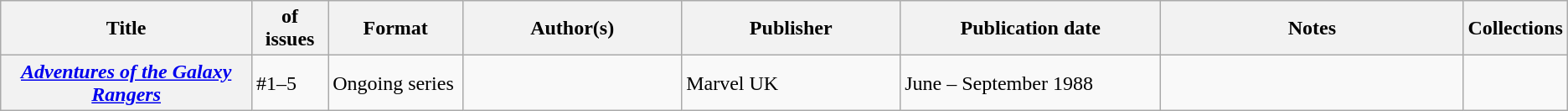<table class="wikitable">
<tr>
<th>Title</th>
<th style="width:40pt"> of issues</th>
<th style="width:75pt">Format</th>
<th style="width:125pt">Author(s)</th>
<th style="width:125pt">Publisher</th>
<th style="width:150pt">Publication date</th>
<th style="width:175pt">Notes</th>
<th>Collections</th>
</tr>
<tr>
<th><em><a href='#'>Adventures of the Galaxy Rangers</a></em></th>
<td>#1–5</td>
<td>Ongoing series</td>
<td></td>
<td>Marvel UK</td>
<td>June – September 1988</td>
<td></td>
<td></td>
</tr>
</table>
